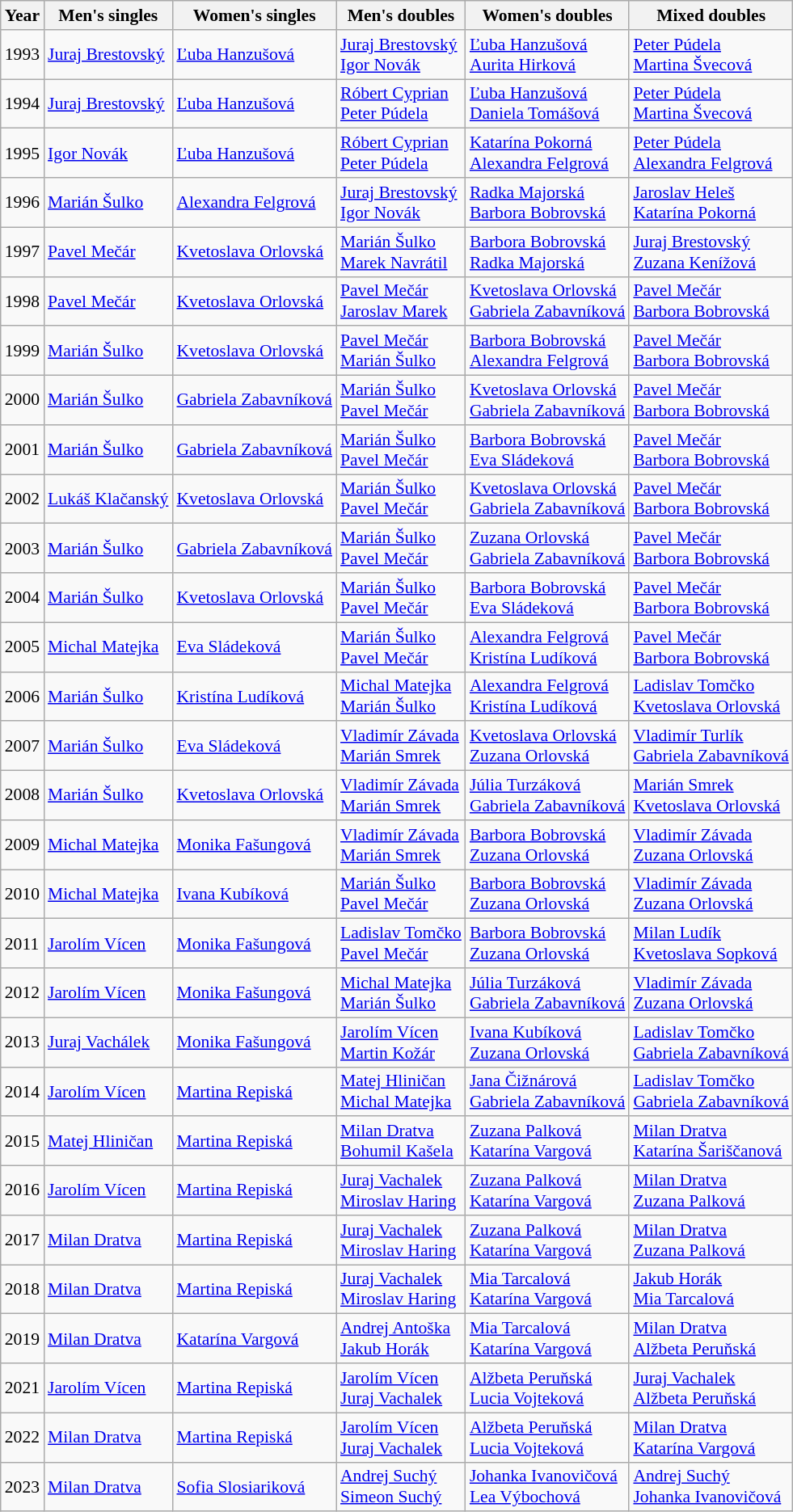<table class=wikitable style="font-size:90%;">
<tr>
<th>Year</th>
<th>Men's singles</th>
<th>Women's singles</th>
<th>Men's doubles</th>
<th>Women's doubles</th>
<th>Mixed doubles</th>
</tr>
<tr>
<td>1993</td>
<td><a href='#'>Juraj Brestovský</a></td>
<td><a href='#'>Ľuba Hanzušová</a></td>
<td><a href='#'>Juraj Brestovský</a><br><a href='#'>Igor Novák</a></td>
<td><a href='#'>Ľuba Hanzušová</a><br><a href='#'>Aurita Hirková</a></td>
<td><a href='#'>Peter Púdela</a><br><a href='#'>Martina Švecová</a></td>
</tr>
<tr>
<td>1994</td>
<td><a href='#'>Juraj Brestovský</a></td>
<td><a href='#'>Ľuba Hanzušová</a></td>
<td><a href='#'>Róbert Cyprian</a><br><a href='#'>Peter Púdela</a></td>
<td><a href='#'>Ľuba Hanzušová</a><br><a href='#'>Daniela Tomášová</a></td>
<td><a href='#'>Peter Púdela</a><br><a href='#'>Martina Švecová</a></td>
</tr>
<tr>
<td>1995</td>
<td><a href='#'>Igor Novák</a></td>
<td><a href='#'>Ľuba Hanzušová</a></td>
<td><a href='#'>Róbert Cyprian</a><br><a href='#'>Peter Púdela</a></td>
<td><a href='#'>Katarína Pokorná</a><br><a href='#'>Alexandra Felgrová</a></td>
<td><a href='#'>Peter Púdela</a><br><a href='#'>Alexandra Felgrová</a></td>
</tr>
<tr>
<td>1996</td>
<td><a href='#'>Marián Šulko</a></td>
<td><a href='#'>Alexandra Felgrová</a></td>
<td><a href='#'>Juraj Brestovský</a><br><a href='#'>Igor Novák</a></td>
<td><a href='#'>Radka Majorská</a><br><a href='#'>Barbora Bobrovská</a></td>
<td><a href='#'>Jaroslav Heleš</a><br><a href='#'>Katarína Pokorná</a></td>
</tr>
<tr>
<td>1997</td>
<td><a href='#'>Pavel Mečár</a></td>
<td><a href='#'>Kvetoslava Orlovská</a></td>
<td><a href='#'>Marián Šulko</a><br><a href='#'>Marek Navrátil</a></td>
<td><a href='#'>Barbora Bobrovská</a><br><a href='#'>Radka Majorská</a></td>
<td><a href='#'>Juraj Brestovský</a><br><a href='#'>Zuzana Kenížová</a></td>
</tr>
<tr>
<td>1998</td>
<td><a href='#'>Pavel Mečár</a></td>
<td><a href='#'>Kvetoslava Orlovská</a></td>
<td><a href='#'>Pavel Mečár</a><br><a href='#'>Jaroslav Marek</a></td>
<td><a href='#'>Kvetoslava Orlovská</a><br><a href='#'>Gabriela Zabavníková</a></td>
<td><a href='#'>Pavel Mečár</a><br><a href='#'>Barbora Bobrovská</a></td>
</tr>
<tr>
<td>1999</td>
<td><a href='#'>Marián Šulko</a></td>
<td><a href='#'>Kvetoslava Orlovská</a></td>
<td><a href='#'>Pavel Mečár</a><br><a href='#'>Marián Šulko</a></td>
<td><a href='#'>Barbora Bobrovská</a><br><a href='#'>Alexandra Felgrová</a></td>
<td><a href='#'>Pavel Mečár</a><br><a href='#'>Barbora Bobrovská</a></td>
</tr>
<tr>
<td>2000</td>
<td><a href='#'>Marián Šulko</a></td>
<td><a href='#'>Gabriela Zabavníková</a></td>
<td><a href='#'>Marián Šulko</a><br><a href='#'>Pavel Mečár</a></td>
<td><a href='#'>Kvetoslava Orlovská</a><br><a href='#'>Gabriela Zabavníková</a></td>
<td><a href='#'>Pavel Mečár</a><br><a href='#'>Barbora Bobrovská</a></td>
</tr>
<tr>
<td>2001</td>
<td><a href='#'>Marián Šulko</a></td>
<td><a href='#'>Gabriela Zabavníková</a></td>
<td><a href='#'>Marián Šulko</a><br><a href='#'>Pavel Mečár</a></td>
<td><a href='#'>Barbora Bobrovská</a><br><a href='#'>Eva Sládeková</a></td>
<td><a href='#'>Pavel Mečár</a><br><a href='#'>Barbora Bobrovská</a></td>
</tr>
<tr>
<td>2002</td>
<td><a href='#'>Lukáš Klačanský</a></td>
<td><a href='#'>Kvetoslava Orlovská</a></td>
<td><a href='#'>Marián Šulko</a><br><a href='#'>Pavel Mečár</a></td>
<td><a href='#'>Kvetoslava Orlovská</a><br><a href='#'>Gabriela Zabavníková</a></td>
<td><a href='#'>Pavel Mečár</a><br><a href='#'>Barbora Bobrovská</a></td>
</tr>
<tr>
<td>2003</td>
<td><a href='#'>Marián Šulko</a></td>
<td><a href='#'>Gabriela Zabavníková</a></td>
<td><a href='#'>Marián Šulko</a><br><a href='#'>Pavel Mečár</a></td>
<td><a href='#'>Zuzana Orlovská</a><br><a href='#'>Gabriela Zabavníková</a></td>
<td><a href='#'>Pavel Mečár</a><br><a href='#'>Barbora Bobrovská</a></td>
</tr>
<tr>
<td>2004</td>
<td><a href='#'>Marián Šulko</a></td>
<td><a href='#'>Kvetoslava Orlovská</a></td>
<td><a href='#'>Marián Šulko</a><br><a href='#'>Pavel Mečár</a></td>
<td><a href='#'>Barbora Bobrovská</a><br><a href='#'>Eva Sládeková</a></td>
<td><a href='#'>Pavel Mečár</a><br><a href='#'>Barbora Bobrovská</a></td>
</tr>
<tr>
<td>2005</td>
<td><a href='#'>Michal Matejka</a></td>
<td><a href='#'>Eva Sládeková</a></td>
<td><a href='#'>Marián Šulko</a><br><a href='#'>Pavel Mečár</a></td>
<td><a href='#'>Alexandra Felgrová</a><br><a href='#'>Kristína Ludíková</a></td>
<td><a href='#'>Pavel Mečár</a><br><a href='#'>Barbora Bobrovská</a></td>
</tr>
<tr>
<td>2006</td>
<td><a href='#'>Marián Šulko</a></td>
<td><a href='#'>Kristína Ludíková</a></td>
<td><a href='#'>Michal Matejka</a><br><a href='#'>Marián Šulko</a></td>
<td><a href='#'>Alexandra Felgrová</a><br><a href='#'>Kristína Ludíková</a></td>
<td><a href='#'>Ladislav Tomčko</a><br><a href='#'>Kvetoslava Orlovská</a></td>
</tr>
<tr>
<td>2007</td>
<td><a href='#'>Marián Šulko</a></td>
<td><a href='#'>Eva Sládeková</a></td>
<td><a href='#'>Vladimír Závada</a><br><a href='#'>Marián Smrek</a></td>
<td><a href='#'>Kvetoslava Orlovská</a><br><a href='#'>Zuzana Orlovská</a></td>
<td><a href='#'>Vladimír Turlík</a><br><a href='#'>Gabriela Zabavníková</a></td>
</tr>
<tr>
<td>2008</td>
<td><a href='#'>Marián Šulko</a></td>
<td><a href='#'>Kvetoslava Orlovská</a></td>
<td><a href='#'>Vladimír Závada</a><br><a href='#'>Marián Smrek</a></td>
<td><a href='#'>Júlia Turzáková</a><br><a href='#'>Gabriela Zabavníková</a></td>
<td><a href='#'>Marián Smrek</a><br><a href='#'>Kvetoslava Orlovská</a></td>
</tr>
<tr>
<td>2009</td>
<td><a href='#'>Michal Matejka</a></td>
<td><a href='#'>Monika Fašungová</a></td>
<td><a href='#'>Vladimír Závada</a><br><a href='#'>Marián Smrek</a></td>
<td><a href='#'>Barbora Bobrovská</a><br><a href='#'>Zuzana Orlovská</a></td>
<td><a href='#'>Vladimír Závada</a><br><a href='#'>Zuzana Orlovská</a></td>
</tr>
<tr>
<td>2010</td>
<td><a href='#'>Michal Matejka</a></td>
<td><a href='#'>Ivana Kubíková</a></td>
<td><a href='#'>Marián Šulko</a><br><a href='#'>Pavel Mečár</a></td>
<td><a href='#'>Barbora Bobrovská</a><br><a href='#'>Zuzana Orlovská</a></td>
<td><a href='#'>Vladimír Závada</a><br><a href='#'>Zuzana Orlovská</a></td>
</tr>
<tr>
<td>2011</td>
<td><a href='#'>Jarolím Vícen</a></td>
<td><a href='#'>Monika Fašungová</a></td>
<td><a href='#'>Ladislav Tomčko</a><br><a href='#'>Pavel Mečár</a></td>
<td><a href='#'>Barbora Bobrovská</a><br><a href='#'>Zuzana Orlovská</a></td>
<td><a href='#'>Milan Ludík</a><br><a href='#'>Kvetoslava Sopková</a></td>
</tr>
<tr>
<td>2012</td>
<td><a href='#'>Jarolím Vícen</a></td>
<td><a href='#'>Monika Fašungová</a></td>
<td><a href='#'>Michal Matejka</a><br><a href='#'>Marián Šulko</a></td>
<td><a href='#'>Júlia Turzáková</a><br><a href='#'>Gabriela Zabavníková</a></td>
<td><a href='#'>Vladimír Závada</a><br><a href='#'>Zuzana Orlovská</a></td>
</tr>
<tr>
<td>2013</td>
<td><a href='#'>Juraj Vachálek</a></td>
<td><a href='#'>Monika Fašungová</a></td>
<td><a href='#'>Jarolím Vícen</a><br><a href='#'>Martin Kožár</a></td>
<td><a href='#'>Ivana Kubíková</a><br><a href='#'>Zuzana Orlovská</a></td>
<td><a href='#'>Ladislav Tomčko</a><br><a href='#'>Gabriela Zabavníková</a></td>
</tr>
<tr>
<td>2014</td>
<td><a href='#'>Jarolím Vícen</a></td>
<td><a href='#'>Martina Repiská</a></td>
<td><a href='#'>Matej Hliničan</a><br><a href='#'>Michal Matejka</a></td>
<td><a href='#'>Jana Čižnárová</a><br><a href='#'>Gabriela Zabavníková</a></td>
<td><a href='#'>Ladislav Tomčko</a><br><a href='#'>Gabriela Zabavníková</a></td>
</tr>
<tr>
<td>2015</td>
<td><a href='#'>Matej Hliničan</a></td>
<td><a href='#'>Martina Repiská</a></td>
<td><a href='#'>Milan Dratva</a><br><a href='#'>Bohumil Kašela</a></td>
<td><a href='#'>Zuzana Palková</a><br><a href='#'>Katarína Vargová</a></td>
<td><a href='#'>Milan Dratva</a><br><a href='#'>Katarína Šariščanová</a></td>
</tr>
<tr>
<td>2016</td>
<td><a href='#'>Jarolím Vícen</a></td>
<td><a href='#'>Martina Repiská</a></td>
<td><a href='#'>Juraj Vachalek</a><br><a href='#'>Miroslav Haring</a></td>
<td><a href='#'>Zuzana Palková</a><br><a href='#'>Katarína Vargová</a></td>
<td><a href='#'>Milan Dratva</a><br><a href='#'>Zuzana Palková</a></td>
</tr>
<tr>
<td>2017</td>
<td><a href='#'>Milan Dratva</a></td>
<td><a href='#'>Martina Repiská</a></td>
<td><a href='#'>Juraj Vachalek</a><br><a href='#'>Miroslav Haring</a></td>
<td><a href='#'>Zuzana Palková</a><br><a href='#'>Katarína Vargová</a></td>
<td><a href='#'>Milan Dratva</a><br><a href='#'>Zuzana Palková</a></td>
</tr>
<tr>
<td>2018</td>
<td><a href='#'>Milan Dratva</a></td>
<td><a href='#'>Martina Repiská</a></td>
<td><a href='#'>Juraj Vachalek</a><br><a href='#'>Miroslav Haring</a></td>
<td><a href='#'>Mia Tarcalová</a><br><a href='#'>Katarína Vargová</a></td>
<td><a href='#'>Jakub Horák</a><br><a href='#'>Mia Tarcalová</a></td>
</tr>
<tr>
<td>2019</td>
<td><a href='#'>Milan Dratva</a></td>
<td><a href='#'>Katarína Vargová</a></td>
<td><a href='#'>Andrej Antoška</a><br><a href='#'>Jakub Horák</a></td>
<td><a href='#'>Mia Tarcalová</a><br><a href='#'>Katarína Vargová</a></td>
<td><a href='#'>Milan Dratva</a><br><a href='#'>Alžbeta Peruňská</a></td>
</tr>
<tr>
<td>2021</td>
<td><a href='#'>Jarolím Vícen</a></td>
<td><a href='#'>Martina Repiská</a></td>
<td><a href='#'>Jarolím Vícen</a><br><a href='#'>Juraj Vachalek</a></td>
<td><a href='#'>Alžbeta Peruňská</a><br><a href='#'>Lucia Vojteková</a></td>
<td><a href='#'>Juraj Vachalek</a><br><a href='#'>Alžbeta Peruňská</a></td>
</tr>
<tr>
<td>2022</td>
<td><a href='#'>Milan Dratva</a></td>
<td><a href='#'>Martina Repiská</a></td>
<td><a href='#'>Jarolím Vícen</a><br><a href='#'>Juraj Vachalek</a></td>
<td><a href='#'>Alžbeta Peruňská</a><br><a href='#'>Lucia Vojteková</a></td>
<td><a href='#'>Milan Dratva</a><br><a href='#'>Katarína Vargová</a></td>
</tr>
<tr>
<td>2023</td>
<td><a href='#'>Milan Dratva</a></td>
<td><a href='#'>Sofia Slosiariková</a></td>
<td><a href='#'>Andrej Suchý</a><br><a href='#'>Simeon Suchý</a></td>
<td><a href='#'>Johanka Ivanovičová</a><br><a href='#'>Lea Výbochová</a></td>
<td><a href='#'>Andrej Suchý</a><br><a href='#'>Johanka Ivanovičová</a></td>
</tr>
</table>
